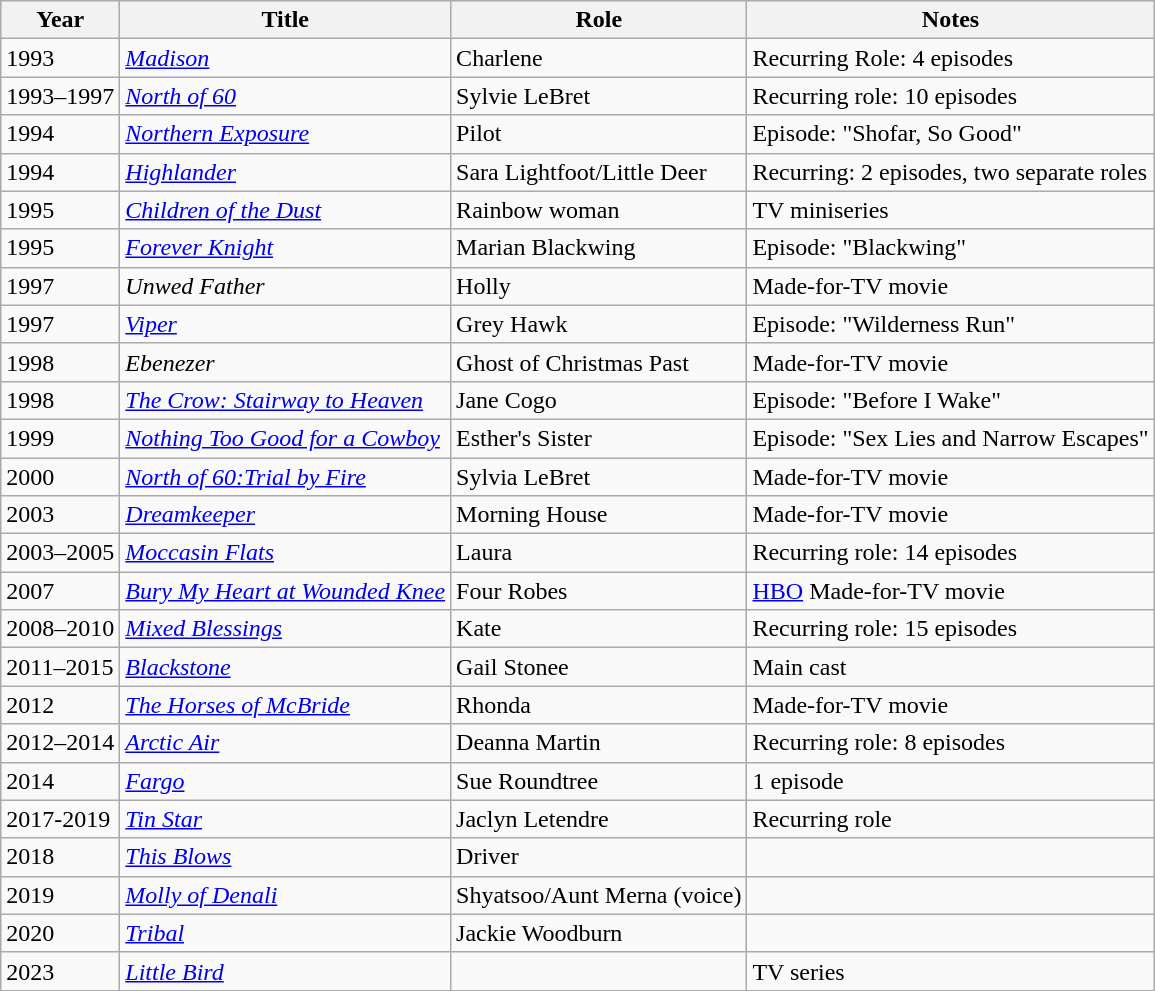<table class="wikitable sortable">
<tr>
<th>Year</th>
<th>Title</th>
<th>Role</th>
<th class="unsortable">Notes</th>
</tr>
<tr>
<td>1993</td>
<td><em><a href='#'>Madison</a></em></td>
<td>Charlene</td>
<td>Recurring Role: 4 episodes</td>
</tr>
<tr>
<td>1993–1997</td>
<td><em><a href='#'>North of 60</a></em></td>
<td>Sylvie LeBret</td>
<td>Recurring role: 10 episodes</td>
</tr>
<tr>
<td>1994</td>
<td><em><a href='#'>Northern Exposure</a></em></td>
<td>Pilot</td>
<td>Episode: "Shofar, So Good"</td>
</tr>
<tr>
<td>1994</td>
<td><em><a href='#'>Highlander</a></em></td>
<td>Sara Lightfoot/Little Deer</td>
<td>Recurring: 2 episodes, two separate roles</td>
</tr>
<tr>
<td>1995</td>
<td><em><a href='#'>Children of the Dust</a></em></td>
<td>Rainbow woman</td>
<td>TV miniseries</td>
</tr>
<tr>
<td>1995</td>
<td><em><a href='#'>Forever Knight</a></em></td>
<td>Marian Blackwing</td>
<td>Episode: "Blackwing"</td>
</tr>
<tr>
<td>1997</td>
<td><em>Unwed Father</em></td>
<td>Holly</td>
<td>Made-for-TV movie</td>
</tr>
<tr>
<td>1997</td>
<td><em><a href='#'>Viper</a></em></td>
<td>Grey Hawk</td>
<td>Episode: "Wilderness Run"</td>
</tr>
<tr>
<td>1998</td>
<td><em>Ebenezer</em></td>
<td>Ghost of Christmas Past</td>
<td>Made-for-TV movie</td>
</tr>
<tr>
<td>1998</td>
<td data-sort-value="Crow: Stairway to Heaven, The"><em><a href='#'>The Crow: Stairway to Heaven</a></em></td>
<td>Jane Cogo</td>
<td>Episode: "Before I Wake"</td>
</tr>
<tr>
<td>1999</td>
<td><em><a href='#'>Nothing Too Good for a Cowboy</a></em></td>
<td>Esther's Sister</td>
<td>Episode: "Sex Lies and Narrow Escapes"</td>
</tr>
<tr>
<td>2000</td>
<td><em><a href='#'>North of 60:Trial by Fire</a></em></td>
<td>Sylvia LeBret</td>
<td>Made-for-TV movie</td>
</tr>
<tr>
<td>2003</td>
<td><em><a href='#'>Dreamkeeper</a></em></td>
<td>Morning House</td>
<td>Made-for-TV movie</td>
</tr>
<tr>
<td>2003–2005</td>
<td><em><a href='#'>Moccasin Flats</a></em></td>
<td>Laura</td>
<td>Recurring role: 14 episodes</td>
</tr>
<tr>
<td>2007</td>
<td><em><a href='#'>Bury My Heart at Wounded Knee</a></em></td>
<td>Four Robes</td>
<td><a href='#'>HBO</a> Made-for-TV movie</td>
</tr>
<tr>
<td>2008–2010</td>
<td><em><a href='#'>Mixed Blessings</a></em></td>
<td>Kate</td>
<td>Recurring role: 15 episodes</td>
</tr>
<tr>
<td>2011–2015</td>
<td><em><a href='#'>Blackstone</a></em></td>
<td>Gail Stonee</td>
<td>Main cast</td>
</tr>
<tr>
<td>2012</td>
<td data-sort-value="Horses of McBride, The"><em><a href='#'>The Horses of McBride</a></em></td>
<td>Rhonda</td>
<td>Made-for-TV movie</td>
</tr>
<tr>
<td>2012–2014</td>
<td><em><a href='#'>Arctic Air</a></em></td>
<td>Deanna Martin</td>
<td>Recurring role: 8 episodes</td>
</tr>
<tr>
<td>2014</td>
<td><em><a href='#'>Fargo</a></em></td>
<td>Sue Roundtree</td>
<td>1 episode</td>
</tr>
<tr>
<td>2017-2019</td>
<td><em><a href='#'>Tin Star</a></em></td>
<td>Jaclyn Letendre</td>
<td>Recurring role</td>
</tr>
<tr>
<td>2018</td>
<td><em><a href='#'>This Blows</a></em></td>
<td>Driver</td>
<td></td>
</tr>
<tr>
<td>2019</td>
<td><em><a href='#'>Molly of Denali</a></em></td>
<td>Shyatsoo/Aunt Merna (voice)</td>
<td></td>
</tr>
<tr>
<td>2020</td>
<td><em><a href='#'>Tribal</a></em></td>
<td>Jackie Woodburn</td>
<td></td>
</tr>
<tr>
<td>2023</td>
<td><em><a href='#'>Little Bird</a></em></td>
<td></td>
<td>TV series</td>
</tr>
</table>
